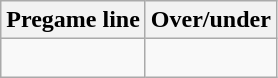<table class="wikitable">
<tr align="center">
<th style=>Pregame line</th>
<th style=>Over/under</th>
</tr>
<tr align="center">
<td> </td>
<td> </td>
</tr>
</table>
